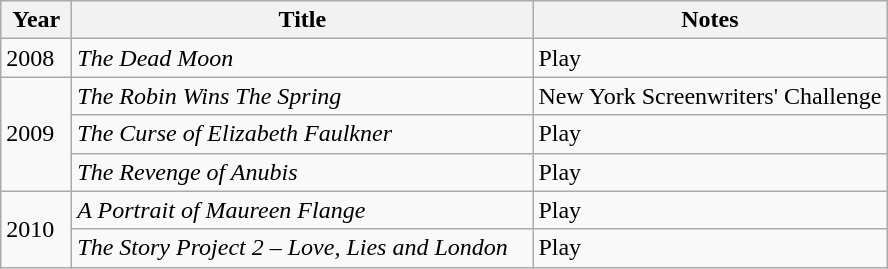<table class="wikitable">
<tr>
<th scope="col" width="40">Year</th>
<th scope="col" width="300">Title</th>
<th>Notes</th>
</tr>
<tr>
<td>2008</td>
<td><em>The Dead Moon</em></td>
<td>Play</td>
</tr>
<tr>
<td rowspan="3">2009</td>
<td><em>The Robin Wins The Spring</em></td>
<td>New York Screenwriters' Challenge</td>
</tr>
<tr>
<td><em>The Curse of Elizabeth Faulkner</em></td>
<td>Play</td>
</tr>
<tr>
<td><em>The Revenge of Anubis</em></td>
<td>Play</td>
</tr>
<tr>
<td rowspan="2">2010</td>
<td><em>A Portrait of Maureen Flange</em></td>
<td>Play</td>
</tr>
<tr>
<td><em>The Story Project 2 – Love, Lies and London</em></td>
<td>Play</td>
</tr>
</table>
